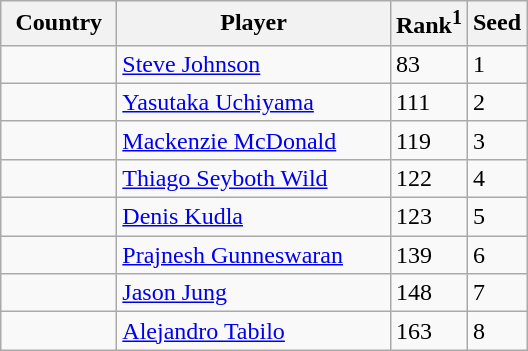<table class="sortable wikitable">
<tr>
<th width="70">Country</th>
<th width="175">Player</th>
<th>Rank<sup>1</sup></th>
<th>Seed</th>
</tr>
<tr>
<td></td>
<td><a href='#'>Steve Johnson</a></td>
<td>83</td>
<td>1</td>
</tr>
<tr>
<td></td>
<td><a href='#'>Yasutaka Uchiyama</a></td>
<td>111</td>
<td>2</td>
</tr>
<tr>
<td></td>
<td><a href='#'>Mackenzie McDonald</a></td>
<td>119</td>
<td>3</td>
</tr>
<tr>
<td></td>
<td><a href='#'>Thiago Seyboth Wild</a></td>
<td>122</td>
<td>4</td>
</tr>
<tr>
<td></td>
<td><a href='#'>Denis Kudla</a></td>
<td>123</td>
<td>5</td>
</tr>
<tr>
<td></td>
<td><a href='#'>Prajnesh Gunneswaran</a></td>
<td>139</td>
<td>6</td>
</tr>
<tr>
<td></td>
<td><a href='#'>Jason Jung</a></td>
<td>148</td>
<td>7</td>
</tr>
<tr>
<td></td>
<td><a href='#'>Alejandro Tabilo</a></td>
<td>163</td>
<td>8</td>
</tr>
</table>
